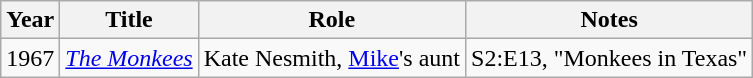<table class="wikitable">
<tr>
<th>Year</th>
<th>Title</th>
<th>Role</th>
<th>Notes</th>
</tr>
<tr>
<td>1967</td>
<td><em><a href='#'>The Monkees</a></em></td>
<td>Kate Nesmith, <a href='#'>Mike</a>'s aunt</td>
<td>S2:E13, "Monkees in Texas"</td>
</tr>
</table>
